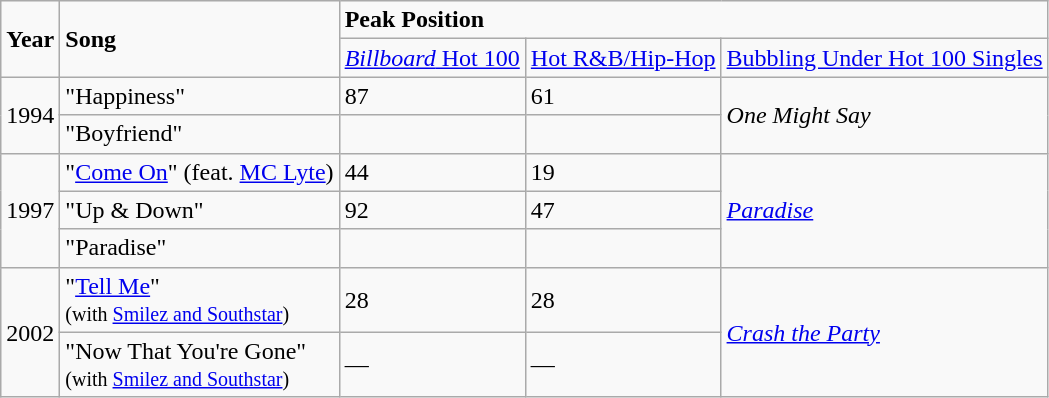<table class="wikitable">
<tr>
<td rowspan="2"><strong>Year</strong></td>
<td rowspan="2"><strong>Song</strong></td>
<td colspan="3"><strong>Peak Position</strong></td>
</tr>
<tr>
<td><a href='#'><em>Billboard</em> Hot 100</a></td>
<td><a href='#'>Hot R&B/Hip-Hop</a></td>
<td><a href='#'>Bubbling Under Hot 100 Singles</a></td>
</tr>
<tr>
<td rowspan="2">1994</td>
<td>"Happiness"</td>
<td>87</td>
<td>61</td>
<td rowspan="2"><em>One Might Say</em></td>
</tr>
<tr>
<td>"Boyfriend"</td>
<td></td>
<td></td>
</tr>
<tr>
<td rowspan="3">1997</td>
<td>"<a href='#'>Come On</a>" (feat. <a href='#'>MC Lyte</a>)</td>
<td>44</td>
<td>19</td>
<td rowspan="3"><em><a href='#'>Paradise</a></em></td>
</tr>
<tr>
<td>"Up & Down"</td>
<td>92</td>
<td>47</td>
</tr>
<tr>
<td>"Paradise"</td>
<td></td>
<td></td>
</tr>
<tr>
<td rowspan="2">2002</td>
<td>"<a href='#'>Tell Me</a>"<br><small>(with <a href='#'>Smilez and Southstar</a>)</small></td>
<td>28</td>
<td>28</td>
<td rowspan="2"><em><a href='#'>Crash the Party</a></em></td>
</tr>
<tr>
<td>"Now That You're Gone"<br><small>(with <a href='#'>Smilez and Southstar</a>)</small></td>
<td>—</td>
<td>—</td>
</tr>
</table>
